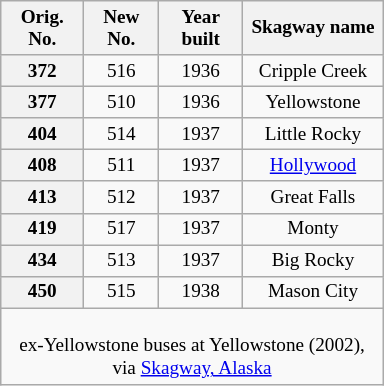<table class="wikitable sortable mw-collapsible collapsed floatright" style="width:20em; text-align:center; font-size:80%;">
<tr>
<th>Orig. No.</th>
<th>New No.</th>
<th>Year built</th>
<th>Skagway name</th>
</tr>
<tr>
<th>372</th>
<td>516</td>
<td>1936</td>
<td>Cripple Creek</td>
</tr>
<tr>
<th>377</th>
<td>510</td>
<td>1936</td>
<td>Yellowstone</td>
</tr>
<tr>
<th>404</th>
<td>514</td>
<td>1937</td>
<td>Little Rocky</td>
</tr>
<tr>
<th>408</th>
<td>511</td>
<td>1937</td>
<td><a href='#'>Hollywood</a></td>
</tr>
<tr>
<th>413</th>
<td>512</td>
<td>1937</td>
<td>Great Falls</td>
</tr>
<tr>
<th>419</th>
<td>517</td>
<td>1937</td>
<td>Monty</td>
</tr>
<tr>
<th>434</th>
<td>513</td>
<td>1937</td>
<td>Big Rocky</td>
</tr>
<tr>
<th>450</th>
<td>515</td>
<td>1938</td>
<td>Mason City</td>
</tr>
<tr>
<td colspan=4><br>ex-Yellowstone buses at Yellowstone (2002), via <a href='#'>Skagway, Alaska</a></td>
</tr>
</table>
